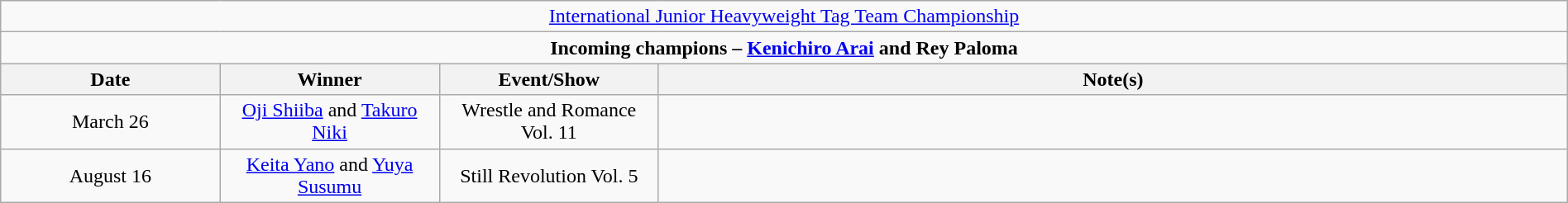<table class="wikitable" style="text-align:center; width:100%;">
<tr>
<td colspan="5" style="text-align: center;"><a href='#'>International Junior Heavyweight Tag Team Championship</a></td>
</tr>
<tr>
<td colspan="5" style="text-align: center;"><strong>Incoming champions – <a href='#'>Kenichiro Arai</a> and Rey Paloma</strong></td>
</tr>
<tr>
<th width=14%>Date</th>
<th width=14%>Winner</th>
<th width=14%>Event/Show</th>
<th width=58%>Note(s)</th>
</tr>
<tr>
<td>March 26</td>
<td><a href='#'>Oji Shiiba</a> and <a href='#'>Takuro Niki</a></td>
<td>Wrestle and Romance Vol. 11</td>
<td></td>
</tr>
<tr>
<td>August 16</td>
<td><a href='#'>Keita Yano</a> and <a href='#'>Yuya Susumu</a></td>
<td>Still Revolution Vol. 5</td>
<td></td>
</tr>
</table>
